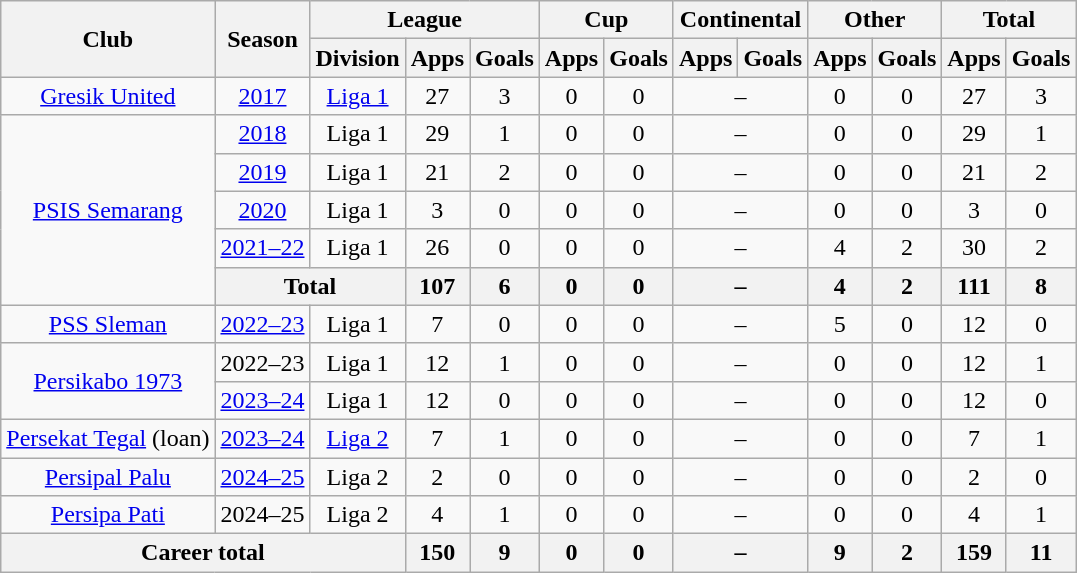<table class="wikitable" style="text-align:center">
<tr>
<th rowspan="2">Club</th>
<th rowspan="2">Season</th>
<th colspan="3">League</th>
<th colspan="2">Cup</th>
<th colspan="2">Continental</th>
<th colspan="2">Other</th>
<th colspan="2">Total</th>
</tr>
<tr>
<th>Division</th>
<th>Apps</th>
<th>Goals</th>
<th>Apps</th>
<th>Goals</th>
<th>Apps</th>
<th>Goals</th>
<th>Apps</th>
<th>Goals</th>
<th>Apps</th>
<th>Goals</th>
</tr>
<tr>
<td rowspan="1"><a href='#'>Gresik United</a></td>
<td><a href='#'>2017</a></td>
<td><a href='#'>Liga 1</a></td>
<td>27</td>
<td>3</td>
<td>0</td>
<td>0</td>
<td colspan="2">–</td>
<td>0</td>
<td>0</td>
<td>27</td>
<td>3</td>
</tr>
<tr>
<td rowspan="5"><a href='#'>PSIS Semarang</a></td>
<td><a href='#'>2018</a></td>
<td rowspan="1">Liga 1</td>
<td>29</td>
<td>1</td>
<td>0</td>
<td>0</td>
<td colspan="2">–</td>
<td>0</td>
<td>0</td>
<td>29</td>
<td>1</td>
</tr>
<tr>
<td><a href='#'>2019</a></td>
<td rowspan="1">Liga 1</td>
<td>21</td>
<td>2</td>
<td>0</td>
<td>0</td>
<td colspan="2">–</td>
<td>0</td>
<td>0</td>
<td>21</td>
<td>2</td>
</tr>
<tr>
<td><a href='#'>2020</a></td>
<td rowspan="1">Liga 1</td>
<td>3</td>
<td>0</td>
<td>0</td>
<td>0</td>
<td colspan="2">–</td>
<td>0</td>
<td>0</td>
<td>3</td>
<td>0</td>
</tr>
<tr>
<td><a href='#'>2021–22</a></td>
<td rowspan="1">Liga 1</td>
<td>26</td>
<td>0</td>
<td>0</td>
<td>0</td>
<td colspan="2">–</td>
<td>4</td>
<td>2</td>
<td>30</td>
<td>2</td>
</tr>
<tr>
<th colspan="2">Total</th>
<th>107</th>
<th>6</th>
<th>0</th>
<th>0</th>
<th colspan=2>–</th>
<th>4</th>
<th>2</th>
<th>111</th>
<th>8</th>
</tr>
<tr>
<td rowspan="1"><a href='#'>PSS Sleman</a></td>
<td><a href='#'>2022–23</a></td>
<td rowspan="1" valign="center">Liga 1</td>
<td>7</td>
<td>0</td>
<td>0</td>
<td>0</td>
<td colspan=2>–</td>
<td>5</td>
<td>0</td>
<td>12</td>
<td>0</td>
</tr>
<tr>
<td rowspan="2"><a href='#'>Persikabo 1973</a></td>
<td>2022–23</td>
<td rowspan="1" valign="center">Liga 1</td>
<td>12</td>
<td>1</td>
<td>0</td>
<td>0</td>
<td colspan=2>–</td>
<td>0</td>
<td>0</td>
<td>12</td>
<td>1</td>
</tr>
<tr>
<td><a href='#'>2023–24</a></td>
<td rowspan="1">Liga 1</td>
<td>12</td>
<td>0</td>
<td>0</td>
<td>0</td>
<td colspan="2">–</td>
<td>0</td>
<td>0</td>
<td>12</td>
<td>0</td>
</tr>
<tr>
<td rowspan="1"><a href='#'>Persekat Tegal</a> (loan)</td>
<td><a href='#'>2023–24</a></td>
<td rowspan="1" valign="center"><a href='#'>Liga 2</a></td>
<td>7</td>
<td>1</td>
<td>0</td>
<td>0</td>
<td colspan=2>–</td>
<td>0</td>
<td>0</td>
<td>7</td>
<td>1</td>
</tr>
<tr>
<td rowspan="1"><a href='#'>Persipal Palu</a></td>
<td><a href='#'>2024–25</a></td>
<td rowspan="1" valign="center">Liga 2</td>
<td>2</td>
<td>0</td>
<td>0</td>
<td>0</td>
<td colspan=2>–</td>
<td>0</td>
<td>0</td>
<td>2</td>
<td>0</td>
</tr>
<tr>
<td rowspan="1"><a href='#'>Persipa Pati</a></td>
<td>2024–25</td>
<td rowspan="1" valign="center">Liga 2</td>
<td>4</td>
<td>1</td>
<td>0</td>
<td>0</td>
<td colspan=2>–</td>
<td>0</td>
<td>0</td>
<td>4</td>
<td>1</td>
</tr>
<tr>
<th colspan="3">Career total</th>
<th>150</th>
<th>9</th>
<th>0</th>
<th>0</th>
<th colspan=2>–</th>
<th>9</th>
<th>2</th>
<th>159</th>
<th>11</th>
</tr>
</table>
